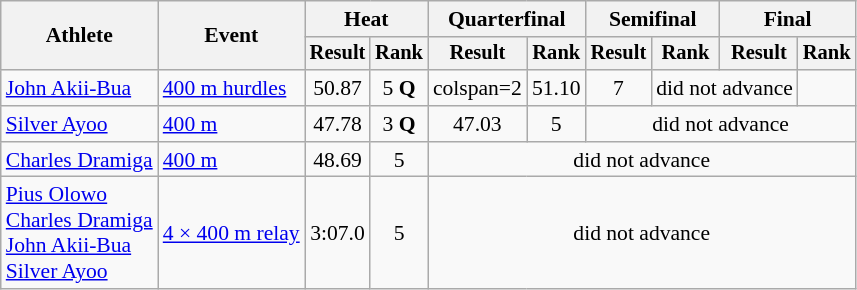<table class="wikitable" style="font-size:90%">
<tr>
<th rowspan="2">Athlete</th>
<th rowspan="2">Event</th>
<th colspan="2">Heat</th>
<th colspan="2">Quarterfinal</th>
<th colspan="2">Semifinal</th>
<th colspan="2">Final</th>
</tr>
<tr style="font-size:95%">
<th>Result</th>
<th>Rank</th>
<th>Result</th>
<th>Rank</th>
<th>Result</th>
<th>Rank</th>
<th>Result</th>
<th>Rank</th>
</tr>
<tr align=center>
<td align=left><a href='#'>John Akii-Bua</a></td>
<td align=left><a href='#'>400 m hurdles</a></td>
<td>50.87</td>
<td>5 <strong>Q</strong></td>
<td>colspan=2 </td>
<td>51.10</td>
<td>7</td>
<td colspan=2>did not advance</td>
</tr>
<tr align=center>
<td align=left><a href='#'>Silver Ayoo</a></td>
<td align=left><a href='#'>400 m</a></td>
<td>47.78</td>
<td>3 <strong>Q</strong></td>
<td>47.03</td>
<td>5</td>
<td colspan=6>did not advance</td>
</tr>
<tr align=center>
<td align=left><a href='#'>Charles Dramiga</a></td>
<td align=left><a href='#'>400 m</a></td>
<td>48.69</td>
<td>5</td>
<td colspan=6>did not advance</td>
</tr>
<tr align=center>
<td align=left><a href='#'>Pius Olowo</a><br><a href='#'>Charles Dramiga</a><br><a href='#'>John Akii-Bua</a><br><a href='#'>Silver Ayoo</a></td>
<td align=left><a href='#'>4 × 400 m relay</a></td>
<td>3:07.0</td>
<td>5</td>
<td colspan=6>did not advance</td>
</tr>
</table>
